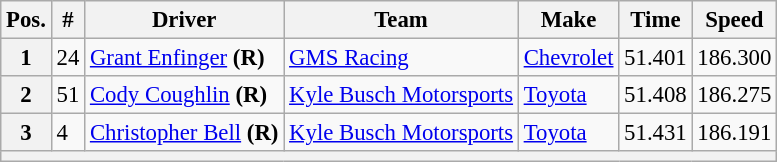<table class="wikitable" style="font-size:95%">
<tr>
<th>Pos.</th>
<th>#</th>
<th>Driver</th>
<th>Team</th>
<th>Make</th>
<th>Time</th>
<th>Speed</th>
</tr>
<tr>
<th>1</th>
<td>24</td>
<td><a href='#'>Grant Enfinger</a> <strong>(R)</strong></td>
<td><a href='#'>GMS Racing</a></td>
<td><a href='#'>Chevrolet</a></td>
<td>51.401</td>
<td>186.300</td>
</tr>
<tr>
<th>2</th>
<td>51</td>
<td><a href='#'>Cody Coughlin</a> <strong>(R)</strong></td>
<td><a href='#'>Kyle Busch Motorsports</a></td>
<td><a href='#'>Toyota</a></td>
<td>51.408</td>
<td>186.275</td>
</tr>
<tr>
<th>3</th>
<td>4</td>
<td><a href='#'>Christopher Bell</a> <strong>(R)</strong></td>
<td><a href='#'>Kyle Busch Motorsports</a></td>
<td><a href='#'>Toyota</a></td>
<td>51.431</td>
<td>186.191</td>
</tr>
<tr>
<th colspan="7"></th>
</tr>
</table>
